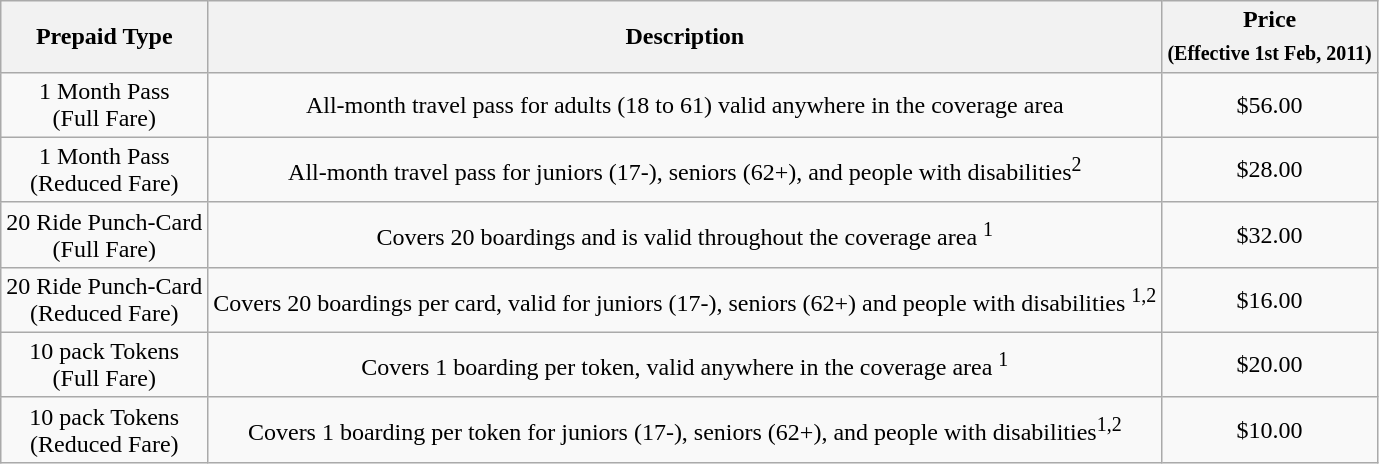<table border="1" cellspacing="0" cellpadding="3" style="text-align: center" class="wikitable">
<tr>
<th>Prepaid Type</th>
<th>Description</th>
<th>Price<br><sub>(Effective 1st Feb, 2011)</sub></th>
</tr>
<tr>
<td>1 Month Pass <br> (Full Fare)</td>
<td>All-month travel pass for adults (18 to 61) valid anywhere in the coverage area</td>
<td>$56.00</td>
</tr>
<tr>
<td>1 Month Pass <br> (Reduced Fare)</td>
<td>All-month travel pass for juniors (17-), seniors (62+), and people with disabilities<sup>2</sup></td>
<td>$28.00</td>
</tr>
<tr>
<td>20 Ride Punch-Card <br> (Full Fare)</td>
<td>Covers 20 boardings and is valid throughout the coverage area <sup>1</sup></td>
<td>$32.00</td>
</tr>
<tr>
<td>20 Ride Punch-Card <br> (Reduced Fare)</td>
<td>Covers 20 boardings per card, valid for juniors (17-), seniors (62+) and people with disabilities <sup>1,2</sup></td>
<td>$16.00</td>
</tr>
<tr>
<td>10 pack Tokens <br> (Full Fare)</td>
<td>Covers 1 boarding per token, valid anywhere in the coverage area <sup>1</sup></td>
<td>$20.00</td>
</tr>
<tr>
<td>10 pack Tokens <br> (Reduced Fare)</td>
<td>Covers 1 boarding per token for juniors (17-), seniors (62+), and people with disabilities<sup>1,2</sup></td>
<td>$10.00</td>
</tr>
</table>
